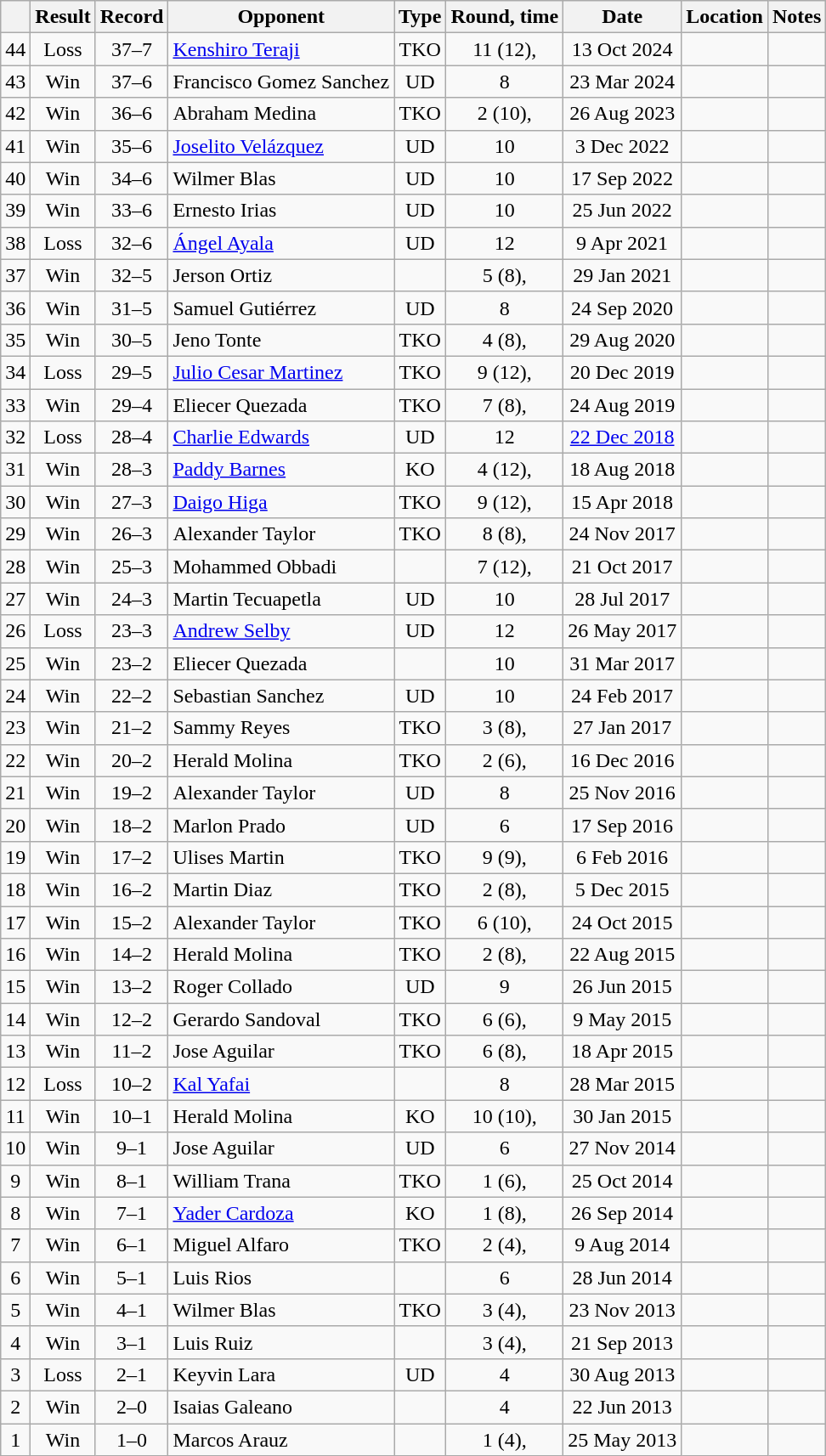<table class="wikitable" style="text-align:center">
<tr>
<th></th>
<th>Result</th>
<th>Record</th>
<th>Opponent</th>
<th>Type</th>
<th>Round, time</th>
<th>Date</th>
<th>Location</th>
<th>Notes</th>
</tr>
<tr>
<td>44</td>
<td>Loss</td>
<td>37–7</td>
<td align=left><a href='#'>Kenshiro Teraji</a></td>
<td>TKO</td>
<td>11 (12), </td>
<td>13 Oct 2024</td>
<td align=left></td>
<td align=left></td>
</tr>
<tr>
<td>43</td>
<td>Win</td>
<td>37–6</td>
<td align=left>Francisco Gomez Sanchez</td>
<td>UD</td>
<td>8</td>
<td>23 Mar 2024</td>
<td align=left></td>
<td></td>
</tr>
<tr>
<td>42</td>
<td>Win</td>
<td>36–6</td>
<td align=left>Abraham Medina</td>
<td>TKO</td>
<td>2 (10), </td>
<td>26 Aug 2023</td>
<td align=left></td>
<td></td>
</tr>
<tr>
<td>41</td>
<td>Win</td>
<td>35–6</td>
<td align=left><a href='#'>Joselito Velázquez</a></td>
<td>UD</td>
<td>10</td>
<td>3 Dec 2022</td>
<td align=left></td>
<td></td>
</tr>
<tr>
<td>40</td>
<td>Win</td>
<td>34–6</td>
<td align=left>Wilmer Blas</td>
<td>UD</td>
<td>10</td>
<td>17 Sep 2022</td>
<td align=left></td>
<td></td>
</tr>
<tr>
<td>39</td>
<td>Win</td>
<td>33–6</td>
<td align=left>Ernesto Irias</td>
<td>UD</td>
<td>10</td>
<td>25 Jun 2022</td>
<td align=left></td>
<td></td>
</tr>
<tr>
<td>38</td>
<td>Loss</td>
<td>32–6</td>
<td align=left><a href='#'>Ángel Ayala</a></td>
<td>UD</td>
<td>12</td>
<td>9 Apr 2021</td>
<td align=left></td>
<td></td>
</tr>
<tr>
<td>37</td>
<td>Win</td>
<td>32–5</td>
<td align=left>Jerson Ortiz</td>
<td></td>
<td>5 (8), </td>
<td>29 Jan 2021</td>
<td align=left></td>
<td></td>
</tr>
<tr>
<td>36</td>
<td>Win</td>
<td>31–5</td>
<td align=left>Samuel Gutiérrez</td>
<td>UD</td>
<td>8</td>
<td>24 Sep 2020</td>
<td align=left></td>
<td></td>
</tr>
<tr>
<td>35</td>
<td>Win</td>
<td>30–5</td>
<td align=left>Jeno Tonte</td>
<td>TKO</td>
<td>4 (8), </td>
<td>29 Aug 2020</td>
<td align=left></td>
<td></td>
</tr>
<tr>
<td>34</td>
<td>Loss</td>
<td>29–5</td>
<td align=left><a href='#'>Julio Cesar Martinez</a></td>
<td>TKO</td>
<td>9 (12), </td>
<td>20 Dec 2019</td>
<td align=left></td>
<td align=left></td>
</tr>
<tr>
<td>33</td>
<td>Win</td>
<td>29–4</td>
<td align=left>Eliecer Quezada</td>
<td>TKO</td>
<td>7 (8), </td>
<td>24 Aug 2019</td>
<td align=left></td>
<td></td>
</tr>
<tr>
<td>32</td>
<td>Loss</td>
<td>28–4</td>
<td align=left><a href='#'>Charlie Edwards</a></td>
<td>UD</td>
<td>12</td>
<td><a href='#'>22 Dec 2018</a></td>
<td align=left></td>
<td align=left></td>
</tr>
<tr>
<td>31</td>
<td>Win</td>
<td>28–3</td>
<td align=left><a href='#'>Paddy Barnes</a></td>
<td>KO</td>
<td>4 (12), </td>
<td>18 Aug 2018</td>
<td align=left></td>
<td align=left></td>
</tr>
<tr>
<td>30</td>
<td>Win</td>
<td>27–3</td>
<td align=left><a href='#'>Daigo Higa</a></td>
<td>TKO</td>
<td>9 (12), </td>
<td>15 Apr 2018</td>
<td align=left></td>
<td align=left></td>
</tr>
<tr>
<td>29</td>
<td>Win</td>
<td>26–3</td>
<td align=left>Alexander Taylor</td>
<td>TKO</td>
<td>8 (8), </td>
<td>24 Nov 2017</td>
<td align=left></td>
<td></td>
</tr>
<tr>
<td>28</td>
<td>Win</td>
<td>25–3</td>
<td align=left>Mohammed Obbadi</td>
<td></td>
<td>7 (12), </td>
<td>21 Oct 2017</td>
<td align=left></td>
<td align=left></td>
</tr>
<tr>
<td>27</td>
<td>Win</td>
<td>24–3</td>
<td align=left>Martin Tecuapetla</td>
<td>UD</td>
<td>10</td>
<td>28 Jul 2017</td>
<td align=left></td>
<td align=left></td>
</tr>
<tr>
<td>26</td>
<td>Loss</td>
<td>23–3</td>
<td align=left><a href='#'>Andrew Selby</a></td>
<td>UD</td>
<td>12</td>
<td>26 May 2017</td>
<td align=left></td>
<td></td>
</tr>
<tr>
<td>25</td>
<td>Win</td>
<td>23–2</td>
<td align=left>Eliecer Quezada</td>
<td></td>
<td>10</td>
<td>31 Mar 2017</td>
<td align=left></td>
<td align=left></td>
</tr>
<tr>
<td>24</td>
<td>Win</td>
<td>22–2</td>
<td align=left>Sebastian Sanchez</td>
<td>UD</td>
<td>10</td>
<td>24 Feb 2017</td>
<td align=left></td>
<td align=left></td>
</tr>
<tr>
<td>23</td>
<td>Win</td>
<td>21–2</td>
<td align=left>Sammy Reyes</td>
<td>TKO</td>
<td>3 (8), </td>
<td>27 Jan 2017</td>
<td align=left></td>
<td></td>
</tr>
<tr>
<td>22</td>
<td>Win</td>
<td>20–2</td>
<td align=left>Herald Molina</td>
<td>TKO</td>
<td>2 (6), </td>
<td>16 Dec 2016</td>
<td align=left></td>
<td></td>
</tr>
<tr>
<td>21</td>
<td>Win</td>
<td>19–2</td>
<td align=left>Alexander Taylor</td>
<td>UD</td>
<td>8</td>
<td>25 Nov 2016</td>
<td align=left></td>
<td></td>
</tr>
<tr>
<td>20</td>
<td>Win</td>
<td>18–2</td>
<td align=left>Marlon Prado</td>
<td>UD</td>
<td>6</td>
<td>17 Sep 2016</td>
<td align=left></td>
<td></td>
</tr>
<tr>
<td>19</td>
<td>Win</td>
<td>17–2</td>
<td align=left>Ulises Martin</td>
<td>TKO</td>
<td>9 (9), </td>
<td>6 Feb 2016</td>
<td align=left></td>
<td align=left></td>
</tr>
<tr>
<td>18</td>
<td>Win</td>
<td>16–2</td>
<td align=left>Martin Diaz</td>
<td>TKO</td>
<td>2 (8), </td>
<td>5 Dec 2015</td>
<td align=left></td>
<td></td>
</tr>
<tr>
<td>17</td>
<td>Win</td>
<td>15–2</td>
<td align=left>Alexander Taylor</td>
<td>TKO</td>
<td>6 (10), </td>
<td>24 Oct 2015</td>
<td align=left></td>
<td></td>
</tr>
<tr>
<td>16</td>
<td>Win</td>
<td>14–2</td>
<td align=left>Herald Molina</td>
<td>TKO</td>
<td>2 (8), </td>
<td>22 Aug 2015</td>
<td align=left></td>
<td></td>
</tr>
<tr>
<td>15</td>
<td>Win</td>
<td>13–2</td>
<td align=left>Roger Collado</td>
<td>UD</td>
<td>9</td>
<td>26 Jun 2015</td>
<td align=left></td>
<td align=left></td>
</tr>
<tr>
<td>14</td>
<td>Win</td>
<td>12–2</td>
<td align=left>Gerardo Sandoval</td>
<td>TKO</td>
<td>6 (6), </td>
<td>9 May 2015</td>
<td align=left></td>
<td></td>
</tr>
<tr>
<td>13</td>
<td>Win</td>
<td>11–2</td>
<td align=left>Jose Aguilar</td>
<td>TKO</td>
<td>6 (8), </td>
<td>18 Apr 2015</td>
<td align=left></td>
<td></td>
</tr>
<tr>
<td>12</td>
<td>Loss</td>
<td>10–2</td>
<td align=left><a href='#'>Kal Yafai</a></td>
<td></td>
<td>8</td>
<td>28 Mar 2015</td>
<td align=left></td>
<td></td>
</tr>
<tr>
<td>11</td>
<td>Win</td>
<td>10–1</td>
<td align=left>Herald Molina</td>
<td>KO</td>
<td>10 (10), </td>
<td>30 Jan 2015</td>
<td align=left></td>
<td></td>
</tr>
<tr>
<td>10</td>
<td>Win</td>
<td>9–1</td>
<td align=left>Jose Aguilar</td>
<td>UD</td>
<td>6</td>
<td>27 Nov 2014</td>
<td align=left></td>
<td></td>
</tr>
<tr>
<td>9</td>
<td>Win</td>
<td>8–1</td>
<td align=left>William Trana</td>
<td>TKO</td>
<td>1 (6), </td>
<td>25 Oct 2014</td>
<td align=left></td>
<td></td>
</tr>
<tr>
<td>8</td>
<td>Win</td>
<td>7–1</td>
<td align=left><a href='#'>Yader Cardoza</a></td>
<td>KO</td>
<td>1 (8), </td>
<td>26 Sep 2014</td>
<td align=left></td>
<td></td>
</tr>
<tr>
<td>7</td>
<td>Win</td>
<td>6–1</td>
<td align=left>Miguel Alfaro</td>
<td>TKO</td>
<td>2 (4), </td>
<td>9 Aug 2014</td>
<td align=left></td>
<td></td>
</tr>
<tr>
<td>6</td>
<td>Win</td>
<td>5–1</td>
<td align=left>Luis Rios</td>
<td></td>
<td>6</td>
<td>28 Jun 2014</td>
<td align=left></td>
<td></td>
</tr>
<tr>
<td>5</td>
<td>Win</td>
<td>4–1</td>
<td align=left>Wilmer Blas</td>
<td>TKO</td>
<td>3 (4), </td>
<td>23 Nov 2013</td>
<td align=left></td>
<td></td>
</tr>
<tr>
<td>4</td>
<td>Win</td>
<td>3–1</td>
<td align=left>Luis Ruiz</td>
<td></td>
<td>3 (4), </td>
<td>21 Sep 2013</td>
<td align=left></td>
<td></td>
</tr>
<tr>
<td>3</td>
<td>Loss</td>
<td>2–1</td>
<td align=left>Keyvin Lara</td>
<td>UD</td>
<td>4</td>
<td>30 Aug 2013</td>
<td align=left></td>
<td></td>
</tr>
<tr>
<td>2</td>
<td>Win</td>
<td>2–0</td>
<td align=left>Isaias Galeano</td>
<td></td>
<td>4</td>
<td>22 Jun 2013</td>
<td align=left></td>
<td></td>
</tr>
<tr>
<td>1</td>
<td>Win</td>
<td>1–0</td>
<td align=left>Marcos Arauz</td>
<td></td>
<td>1 (4), </td>
<td>25 May 2013</td>
<td align=left></td>
<td></td>
</tr>
</table>
